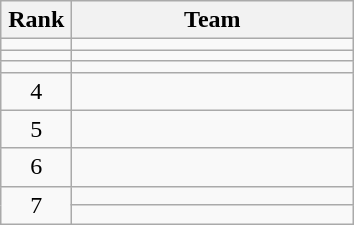<table class="wikitable" style="text-align: center;">
<tr>
<th width=40>Rank</th>
<th width=180>Team</th>
</tr>
<tr align=center>
<td></td>
<td style="text-align:left;"></td>
</tr>
<tr align=center>
<td></td>
<td style="text-align:left;"></td>
</tr>
<tr align=center>
<td></td>
<td style="text-align:left;"></td>
</tr>
<tr align=center>
<td>4</td>
<td style="text-align:left;"></td>
</tr>
<tr align=center>
<td>5</td>
<td style="text-align:left;"></td>
</tr>
<tr align=center>
<td>6</td>
<td style="text-align:left;"></td>
</tr>
<tr align=center>
<td rowspan=2>7</td>
<td style="text-align:left;"></td>
</tr>
<tr align=center>
<td style="text-align:left;"></td>
</tr>
</table>
